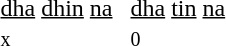<table>
<tr>
<td><u>dha</u></td>
<td><u>dhin</u></td>
<td><u>na</u></td>
<td></td>
<td></td>
<td><u>dha</u></td>
<td><u>tin</u></td>
<td><u>na</u></td>
<td></td>
<td></td>
</tr>
<tr>
<td><sup>x</sup></td>
<td></td>
<td></td>
<td></td>
<td></td>
<td><sup>0</sup></td>
<td></td>
<td></td>
<td></td>
</tr>
</table>
